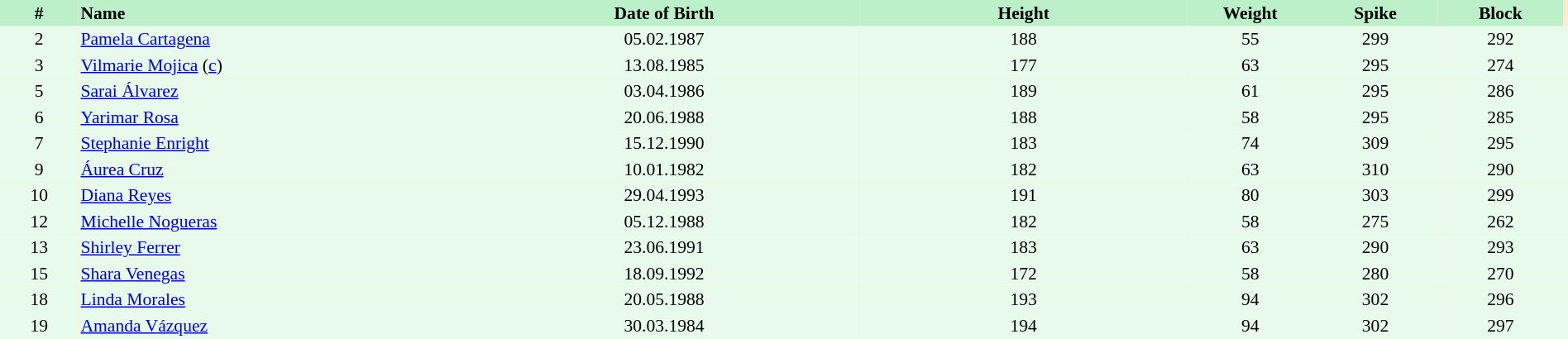<table border=0 cellpadding=2 cellspacing=0  |- bgcolor=#FFECCE style="text-align:center; font-size:90%;" width=100%>
<tr bgcolor=#BBF0C9>
<th width=5%>#</th>
<th width=25% align=left>Name</th>
<th width=25%>Date of Birth</th>
<th width=21%>Height</th>
<th width=8%>Weight</th>
<th width=8%>Spike</th>
<th width=8%>Block</th>
</tr>
<tr bgcolor=#E7FAEC>
<td>2</td>
<td align=left><a href='#'>Pamela Cartagena</a></td>
<td>05.02.1987</td>
<td>188</td>
<td>55</td>
<td>299</td>
<td>292</td>
<td></td>
</tr>
<tr bgcolor=#E7FAEC>
<td>3</td>
<td align=left><a href='#'>Vilmarie Mojica</a> (<a href='#'>c</a>)</td>
<td>13.08.1985</td>
<td>177</td>
<td>63</td>
<td>295</td>
<td>274</td>
<td></td>
</tr>
<tr bgcolor=#E7FAEC>
<td>5</td>
<td align=left><a href='#'>Sarai Álvarez</a></td>
<td>03.04.1986</td>
<td>189</td>
<td>61</td>
<td>295</td>
<td>286</td>
<td></td>
</tr>
<tr bgcolor=#E7FAEC>
<td>6</td>
<td align=left><a href='#'>Yarimar Rosa</a></td>
<td>20.06.1988</td>
<td>188</td>
<td>58</td>
<td>295</td>
<td>285</td>
<td></td>
</tr>
<tr bgcolor=#E7FAEC>
<td>7</td>
<td align=left><a href='#'>Stephanie Enright</a></td>
<td>15.12.1990</td>
<td>183</td>
<td>74</td>
<td>309</td>
<td>295</td>
<td></td>
</tr>
<tr bgcolor=#E7FAEC>
<td>9</td>
<td align=left><a href='#'>Áurea Cruz</a></td>
<td>10.01.1982</td>
<td>182</td>
<td>63</td>
<td>310</td>
<td>290</td>
<td></td>
</tr>
<tr bgcolor=#E7FAEC>
<td>10</td>
<td align=left><a href='#'>Diana Reyes</a></td>
<td>29.04.1993</td>
<td>191</td>
<td>80</td>
<td>303</td>
<td>299</td>
<td></td>
</tr>
<tr bgcolor=#E7FAEC>
<td>12</td>
<td align=left><a href='#'>Michelle Nogueras</a></td>
<td>05.12.1988</td>
<td>182</td>
<td>58</td>
<td>275</td>
<td>262</td>
<td></td>
</tr>
<tr bgcolor=#E7FAEC>
<td>13</td>
<td align=left><a href='#'>Shirley Ferrer</a></td>
<td>23.06.1991</td>
<td>183</td>
<td>63</td>
<td>290</td>
<td>293</td>
<td></td>
</tr>
<tr bgcolor=#E7FAEC>
<td>15</td>
<td align=left><a href='#'>Shara Venegas</a></td>
<td>18.09.1992</td>
<td>172</td>
<td>58</td>
<td>280</td>
<td>270</td>
<td></td>
</tr>
<tr bgcolor=#E7FAEC>
<td>18</td>
<td align=left><a href='#'>Linda Morales</a></td>
<td>20.05.1988</td>
<td>193</td>
<td>94</td>
<td>302</td>
<td>296</td>
<td></td>
</tr>
<tr bgcolor=#E7FAEC>
<td>19</td>
<td align=left><a href='#'>Amanda Vázquez</a></td>
<td>30.03.1984</td>
<td>194</td>
<td>94</td>
<td>302</td>
<td>297</td>
<td></td>
</tr>
</table>
